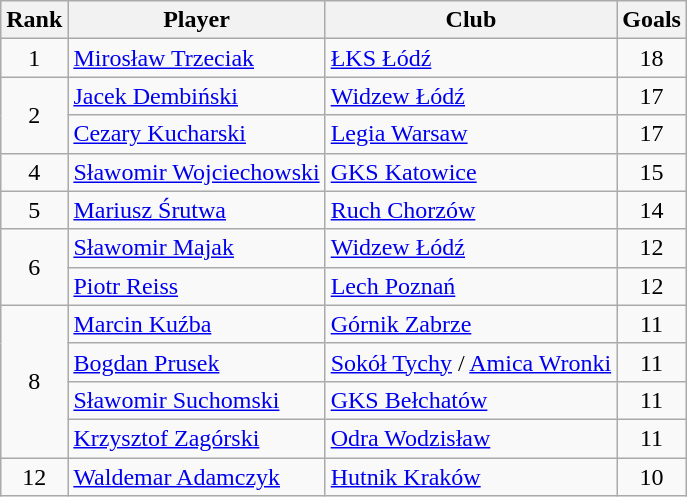<table class="wikitable" style="text-align:center">
<tr>
<th>Rank</th>
<th>Player</th>
<th>Club</th>
<th>Goals</th>
</tr>
<tr>
<td rowspan="1">1</td>
<td align="left"> <a href='#'>Mirosław Trzeciak</a></td>
<td align="left"><a href='#'>ŁKS Łódź</a></td>
<td>18</td>
</tr>
<tr>
<td rowspan="2">2</td>
<td align="left"> <a href='#'>Jacek Dembiński</a></td>
<td align="left"><a href='#'>Widzew Łódź</a></td>
<td>17</td>
</tr>
<tr>
<td align="left"> <a href='#'>Cezary Kucharski</a></td>
<td align="left"><a href='#'>Legia Warsaw</a></td>
<td>17</td>
</tr>
<tr>
<td rowspan="1">4</td>
<td align="left"> <a href='#'>Sławomir Wojciechowski</a></td>
<td align="left"><a href='#'>GKS Katowice</a></td>
<td>15</td>
</tr>
<tr>
<td rowspan="1">5</td>
<td align="left"> <a href='#'>Mariusz Śrutwa</a></td>
<td align="left"><a href='#'>Ruch Chorzów</a></td>
<td>14</td>
</tr>
<tr>
<td rowspan="2">6</td>
<td align="left"> <a href='#'>Sławomir Majak</a></td>
<td align="left"><a href='#'>Widzew Łódź</a></td>
<td>12</td>
</tr>
<tr>
<td align="left"> <a href='#'>Piotr Reiss</a></td>
<td align="left"><a href='#'>Lech Poznań</a></td>
<td>12</td>
</tr>
<tr>
<td rowspan="4">8</td>
<td align="left"> <a href='#'>Marcin Kuźba</a></td>
<td align="left"><a href='#'>Górnik Zabrze</a></td>
<td>11</td>
</tr>
<tr>
<td align="left"> <a href='#'>Bogdan Prusek</a></td>
<td align="left"><a href='#'>Sokół Tychy</a> / <a href='#'>Amica Wronki</a></td>
<td>11</td>
</tr>
<tr>
<td align="left"> <a href='#'>Sławomir Suchomski</a></td>
<td align="left"><a href='#'>GKS Bełchatów</a></td>
<td>11</td>
</tr>
<tr>
<td align="left"> <a href='#'>Krzysztof Zagórski</a></td>
<td align="left"><a href='#'>Odra Wodzisław</a></td>
<td>11</td>
</tr>
<tr>
<td rowspan="1">12</td>
<td align="left"> <a href='#'>Waldemar Adamczyk</a></td>
<td align="left"><a href='#'>Hutnik Kraków</a></td>
<td>10</td>
</tr>
</table>
